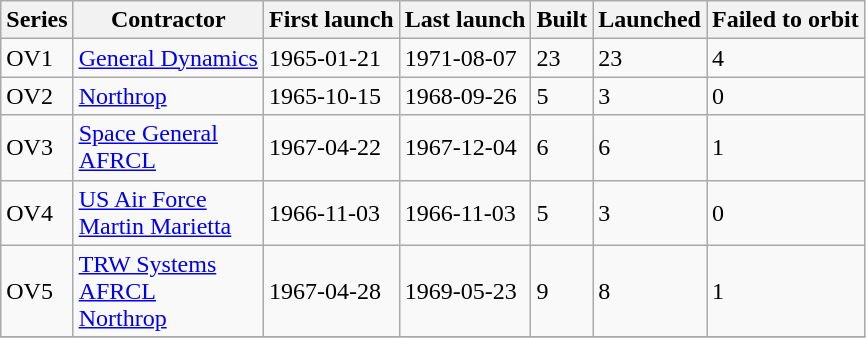<table class="wikitable" border="1">
<tr>
<th>Series</th>
<th>Contractor</th>
<th>First launch</th>
<th>Last launch</th>
<th>Built</th>
<th>Launched</th>
<th>Failed to orbit</th>
</tr>
<tr>
<td>OV1</td>
<td><a href='#'>General Dynamics</a></td>
<td>1965-01-21</td>
<td>1971-08-07</td>
<td>23</td>
<td>23</td>
<td>4</td>
</tr>
<tr>
<td>OV2</td>
<td><a href='#'>Northrop</a></td>
<td>1965-10-15</td>
<td>1968-09-26</td>
<td>5</td>
<td>3</td>
<td>0</td>
</tr>
<tr>
<td>OV3</td>
<td><a href='#'>Space General</a><br><a href='#'>AFRCL</a></td>
<td>1967-04-22</td>
<td>1967-12-04</td>
<td>6</td>
<td>6</td>
<td>1</td>
</tr>
<tr>
<td>OV4</td>
<td><a href='#'>US Air Force</a><br><a href='#'>Martin Marietta</a></td>
<td>1966-11-03</td>
<td>1966-11-03</td>
<td>5</td>
<td>3</td>
<td>0</td>
</tr>
<tr>
<td>OV5</td>
<td><a href='#'>TRW Systems</a><br><a href='#'>AFRCL</a><br><a href='#'>Northrop</a></td>
<td>1967-04-28</td>
<td>1969-05-23</td>
<td>9</td>
<td>8</td>
<td>1</td>
</tr>
<tr>
</tr>
</table>
